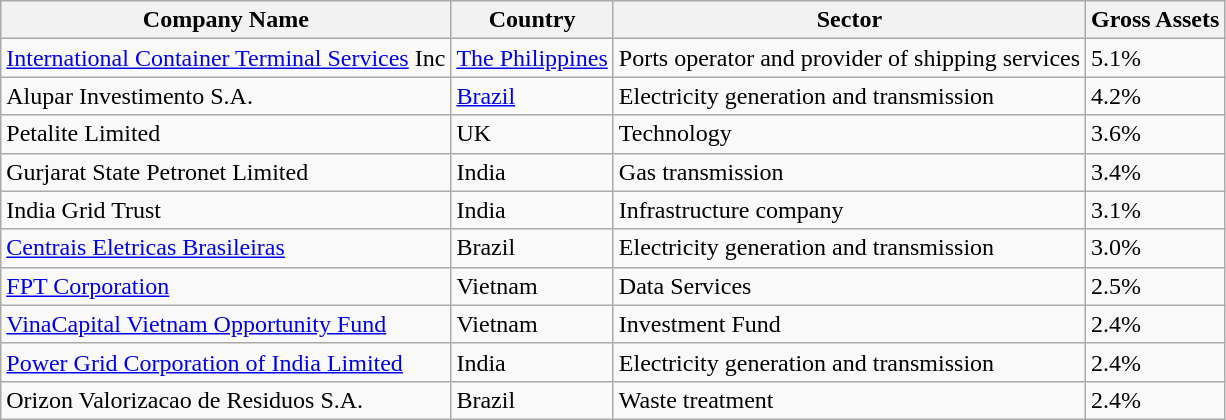<table class="wikitable">
<tr>
<th><strong>Company Name</strong></th>
<th><strong>Country</strong></th>
<th><strong>Sector</strong></th>
<th><strong>Gross Assets</strong></th>
</tr>
<tr>
<td><a href='#'>International Container Terminal Services</a> Inc</td>
<td><a href='#'>The Philippines</a></td>
<td>Ports operator and provider of shipping services</td>
<td>5.1%</td>
</tr>
<tr>
<td>Alupar Investimento S.A.</td>
<td><a href='#'>Brazil</a></td>
<td>Electricity generation and transmission</td>
<td>4.2%</td>
</tr>
<tr>
<td>Petalite Limited</td>
<td>UK</td>
<td>Technology</td>
<td>3.6%</td>
</tr>
<tr>
<td>Gurjarat State Petronet Limited</td>
<td>India</td>
<td>Gas transmission</td>
<td>3.4%</td>
</tr>
<tr>
<td>India Grid Trust</td>
<td>India</td>
<td>Infrastructure company</td>
<td>3.1%</td>
</tr>
<tr>
<td><a href='#'>Centrais Eletricas Brasileiras</a></td>
<td>Brazil</td>
<td>Electricity generation and transmission</td>
<td>3.0%</td>
</tr>
<tr>
<td><a href='#'>FPT Corporation</a></td>
<td>Vietnam</td>
<td>Data Services</td>
<td>2.5%</td>
</tr>
<tr>
<td><a href='#'>VinaCapital Vietnam Opportunity Fund</a></td>
<td>Vietnam</td>
<td>Investment Fund</td>
<td>2.4%</td>
</tr>
<tr>
<td><a href='#'>Power Grid Corporation of India Limited</a></td>
<td>India</td>
<td>Electricity generation and transmission</td>
<td>2.4%</td>
</tr>
<tr>
<td>Orizon Valorizacao de Residuos S.A.</td>
<td>Brazil</td>
<td>Waste treatment</td>
<td>2.4%</td>
</tr>
</table>
